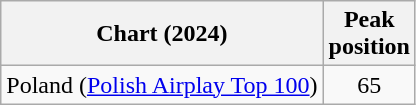<table class="wikitable">
<tr>
<th>Chart (2024)</th>
<th>Peak<br>position</th>
</tr>
<tr>
<td>Poland (<a href='#'>Polish Airplay Top 100</a>)</td>
<td style="text-align:center;">65</td>
</tr>
</table>
